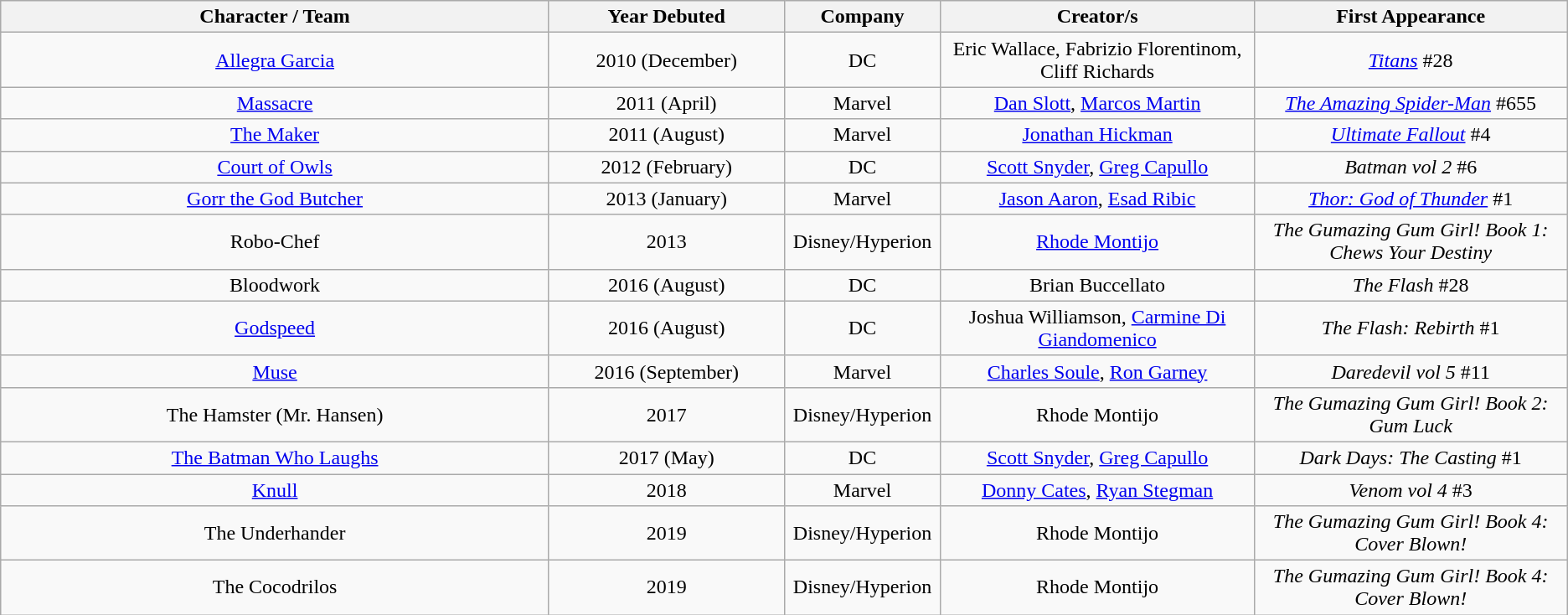<table class="wikitable sortable" ellpadding="3" border="1" cellspacing="0" style="text-align:center;">
<tr style="background:#eeeeee;">
<th style="width:35%;">Character / Team</th>
<th style="width:15%;">Year Debuted</th>
<th style="width:10%;">Company</th>
<th style="width:20%;">Creator/s</th>
<th style="width:20%;">First Appearance</th>
</tr>
<tr>
<td><a href='#'>Allegra Garcia</a></td>
<td>2010 (December)</td>
<td>DC</td>
<td>Eric Wallace, Fabrizio Florentinom, Cliff Richards</td>
<td><em><a href='#'>Titans</a></em> #28</td>
</tr>
<tr>
<td><a href='#'>Massacre</a></td>
<td>2011 (April)</td>
<td>Marvel</td>
<td><a href='#'>Dan Slott</a>, <a href='#'>Marcos Martin</a></td>
<td><em><a href='#'>The Amazing Spider-Man</a></em> #655</td>
</tr>
<tr>
<td><a href='#'>The Maker</a></td>
<td>2011 (August)</td>
<td>Marvel</td>
<td><a href='#'>Jonathan Hickman</a></td>
<td><em><a href='#'>Ultimate Fallout</a></em> #4</td>
</tr>
<tr>
<td><a href='#'>Court of Owls</a></td>
<td>2012 (February)</td>
<td>DC</td>
<td><a href='#'>Scott Snyder</a>, <a href='#'>Greg Capullo</a></td>
<td><em>Batman vol 2</em> #6</td>
</tr>
<tr>
<td><a href='#'>Gorr the God Butcher</a></td>
<td>2013 (January)</td>
<td>Marvel</td>
<td><a href='#'>Jason Aaron</a>, <a href='#'>Esad Ribic</a></td>
<td><em><a href='#'>Thor: God of Thunder</a></em> #1</td>
</tr>
<tr>
<td>Robo-Chef</td>
<td>2013</td>
<td>Disney/Hyperion</td>
<td><a href='#'>Rhode Montijo</a></td>
<td><em>The Gumazing Gum Girl! Book 1: Chews Your Destiny</em></td>
</tr>
<tr>
<td>Bloodwork</td>
<td>2016 (August)</td>
<td>DC</td>
<td>Brian Buccellato</td>
<td><em>The Flash</em> #28</td>
</tr>
<tr>
<td><a href='#'>Godspeed</a></td>
<td>2016 (August)</td>
<td>DC</td>
<td>Joshua Williamson, <a href='#'>Carmine Di Giandomenico</a></td>
<td><em>The Flash: Rebirth</em> #1</td>
</tr>
<tr>
<td><a href='#'>Muse</a></td>
<td>2016 (September)</td>
<td>Marvel</td>
<td><a href='#'>Charles Soule</a>, <a href='#'>Ron Garney</a></td>
<td><em>Daredevil vol 5</em> #11</td>
</tr>
<tr>
<td>The Hamster (Mr. Hansen)</td>
<td>2017</td>
<td>Disney/Hyperion</td>
<td>Rhode Montijo</td>
<td><em>The Gumazing Gum Girl! Book 2: Gum Luck</em></td>
</tr>
<tr>
<td><a href='#'>The Batman Who Laughs</a></td>
<td>2017 (May)</td>
<td>DC</td>
<td><a href='#'>Scott Snyder</a>, <a href='#'>Greg Capullo</a></td>
<td><em>Dark Days: The Casting</em> #1</td>
</tr>
<tr>
<td><a href='#'>Knull</a></td>
<td>2018</td>
<td>Marvel</td>
<td><a href='#'>Donny Cates</a>, <a href='#'>Ryan Stegman</a></td>
<td><em>Venom vol 4</em> #3</td>
</tr>
<tr>
<td>The Underhander</td>
<td>2019</td>
<td>Disney/Hyperion</td>
<td>Rhode Montijo</td>
<td><em>The Gumazing Gum Girl! Book 4: Cover Blown!</em></td>
</tr>
<tr>
<td>The Cocodrilos</td>
<td>2019</td>
<td>Disney/Hyperion</td>
<td>Rhode Montijo</td>
<td><em>The Gumazing Gum Girl! Book 4: Cover Blown!</em></td>
</tr>
</table>
